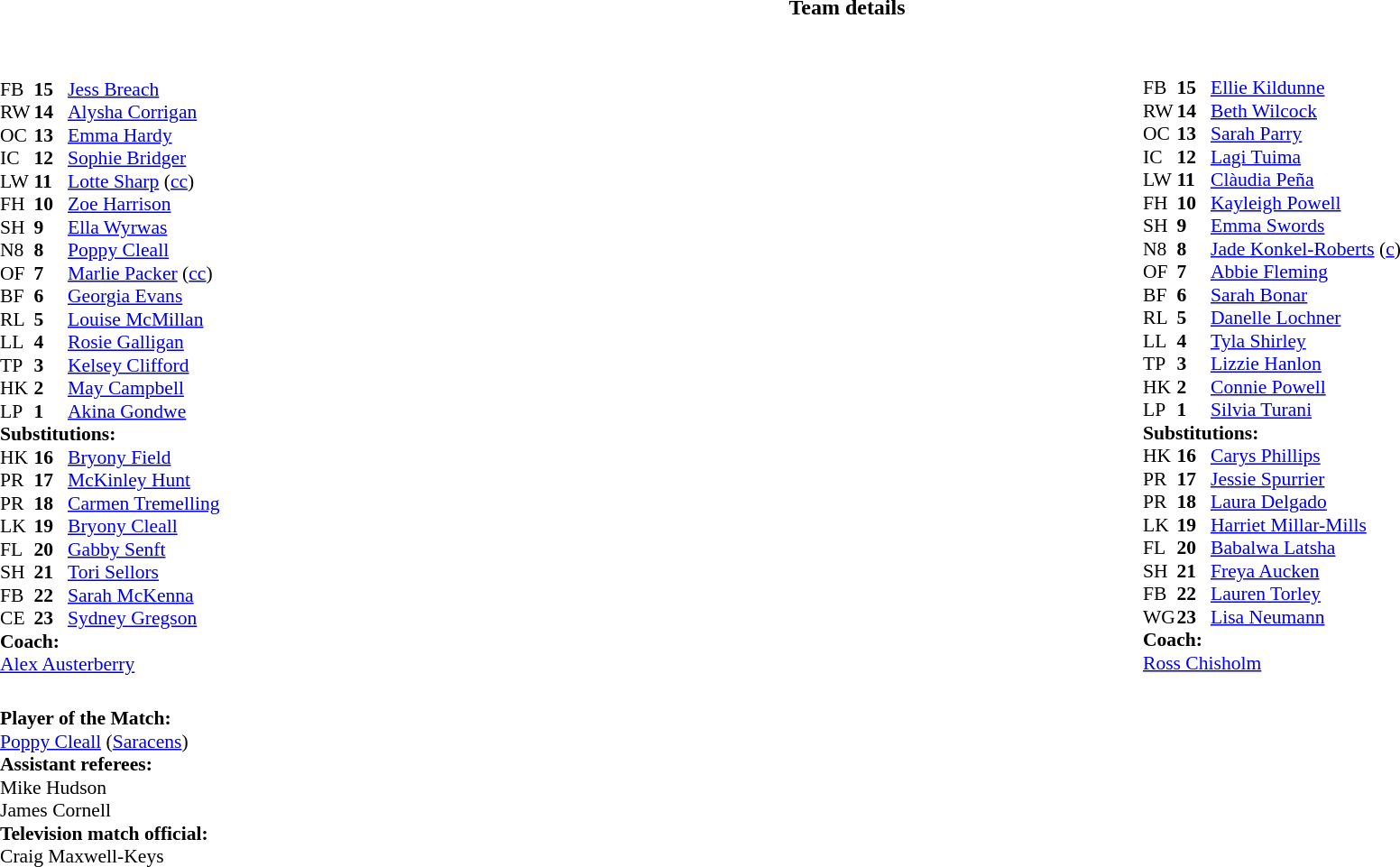<table border="0" style="width:100%;" class="collapsible collapsed">
<tr>
<th>Team details</th>
</tr>
<tr>
<td><br><table style="width:100%;">
<tr>
<td style="vertical-align:top; width:50%;"><br><table style="font-size: 90%" cellspacing="0" cellpadding="0">
<tr>
<th width="25"></th>
<th width="25"></th>
</tr>
<tr>
<td>FB</td>
<td><strong>15</strong></td>
<td> <a href='#'>Jess Breach</a></td>
</tr>
<tr>
<td>RW</td>
<td><strong>14</strong></td>
<td> <a href='#'>Alysha Corrigan</a></td>
</tr>
<tr>
<td>OC</td>
<td><strong>13</strong></td>
<td> <a href='#'>Emma Hardy</a></td>
<td></td>
<td></td>
</tr>
<tr>
<td>IC</td>
<td><strong>12</strong></td>
<td> <a href='#'>Sophie Bridger</a></td>
</tr>
<tr>
<td>LW</td>
<td><strong>11</strong></td>
<td> <a href='#'>Lotte Sharp</a> (<a href='#'>cc</a>)</td>
<td></td>
<td></td>
</tr>
<tr>
<td>FH</td>
<td><strong>10</strong></td>
<td> <a href='#'>Zoe Harrison</a></td>
</tr>
<tr>
<td>SH</td>
<td><strong>9</strong></td>
<td> <a href='#'>Ella Wyrwas</a></td>
</tr>
<tr>
<td>N8</td>
<td><strong>8</strong></td>
<td> <a href='#'>Poppy Cleall</a></td>
</tr>
<tr>
<td>OF</td>
<td><strong>7</strong></td>
<td> <a href='#'>Marlie Packer</a> (<a href='#'>cc</a>)</td>
</tr>
<tr>
<td>BF</td>
<td><strong>6</strong></td>
<td> <a href='#'>Georgia Evans</a></td>
<td></td>
<td></td>
</tr>
<tr>
<td>RL</td>
<td><strong>5</strong></td>
<td> <a href='#'>Louise McMillan</a></td>
<td></td>
<td></td>
</tr>
<tr>
<td>LL</td>
<td><strong>4</strong></td>
<td> <a href='#'>Rosie Galligan</a></td>
</tr>
<tr>
<td>TP</td>
<td><strong>3</strong></td>
<td> <a href='#'>Kelsey Clifford</a></td>
</tr>
<tr>
<td>HK</td>
<td><strong>2</strong></td>
<td> <a href='#'>May Campbell</a></td>
</tr>
<tr>
<td>LP</td>
<td><strong>1</strong></td>
<td> <a href='#'>Akina Gondwe</a></td>
<td></td>
<td></td>
</tr>
<tr>
<td colspan=3><strong>Substitutions:</strong></td>
</tr>
<tr>
<td>HK</td>
<td><strong>16</strong></td>
<td> <a href='#'>Bryony Field</a></td>
<td></td>
<td></td>
</tr>
<tr>
<td>PR</td>
<td><strong>17</strong></td>
<td> <a href='#'>McKinley Hunt</a></td>
</tr>
<tr>
<td>PR</td>
<td><strong>18</strong></td>
<td> <a href='#'>Carmen Tremelling</a></td>
<td></td>
<td></td>
</tr>
<tr>
<td>LK</td>
<td><strong>19</strong></td>
<td> <a href='#'>Bryony Cleall</a></td>
</tr>
<tr>
<td>FL</td>
<td><strong>20</strong></td>
<td> <a href='#'>Gabby Senft</a></td>
<td></td>
<td></td>
</tr>
<tr>
<td>SH</td>
<td><strong>21</strong></td>
<td> <a href='#'>Tori Sellors</a></td>
</tr>
<tr>
<td>FB</td>
<td><strong>22</strong></td>
<td> <a href='#'>Sarah McKenna</a></td>
<td></td>
<td></td>
</tr>
<tr>
<td>CE</td>
<td><strong>23</strong></td>
<td> <a href='#'>Sydney Gregson</a></td>
<td></td>
<td></td>
</tr>
<tr>
<td colspan=3><strong>Coach:</strong></td>
</tr>
<tr>
<td colspan="4"> <a href='#'>Alex Austerberry</a></td>
</tr>
<tr>
</tr>
</table>
</td>
<td style="vertical-align:top;width:50%;font-size:90%"><br><table cellspacing="0" cellpadding="0" style="margin:auto">
<tr>
<th width="25"></th>
<th width="25"></th>
</tr>
<tr>
<td>FB</td>
<td><strong>15</strong></td>
<td> <a href='#'>Ellie Kildunne</a></td>
</tr>
<tr>
<td>RW</td>
<td><strong>14</strong></td>
<td> <a href='#'>Beth Wilcock</a></td>
<td></td>
<td></td>
</tr>
<tr>
<td>OC</td>
<td><strong>13</strong></td>
<td> <a href='#'>Sarah Parry</a></td>
<td></td>
<td></td>
</tr>
<tr>
<td>IC</td>
<td><strong>12</strong></td>
<td> <a href='#'>Lagi Tuima</a></td>
</tr>
<tr>
<td>LW</td>
<td><strong>11</strong></td>
<td> <a href='#'>Clàudia Peña</a></td>
</tr>
<tr>
<td>FH</td>
<td><strong>10</strong></td>
<td> <a href='#'>Kayleigh Powell</a></td>
</tr>
<tr>
<td>SH</td>
<td><strong>9</strong></td>
<td> <a href='#'>Emma Swords</a></td>
<td></td>
<td></td>
</tr>
<tr>
<td>N8</td>
<td><strong>8</strong></td>
<td> <a href='#'>Jade Konkel-Roberts</a> (<a href='#'>c</a>)</td>
</tr>
<tr>
<td>OF</td>
<td><strong>7</strong></td>
<td> <a href='#'>Abbie Fleming</a></td>
</tr>
<tr>
<td>BF</td>
<td><strong>6</strong></td>
<td> <a href='#'>Sarah Bonar</a></td>
</tr>
<tr>
<td>RL</td>
<td><strong>5</strong></td>
<td> <a href='#'>Danelle Lochner</a></td>
<td></td>
<td></td>
</tr>
<tr>
<td>LL</td>
<td><strong>4</strong></td>
<td> <a href='#'>Tyla Shirley</a></td>
<td></td>
<td></td>
</tr>
<tr>
<td>TP</td>
<td><strong>3</strong></td>
<td> <a href='#'>Lizzie Hanlon</a></td>
<td></td>
<td></td>
</tr>
<tr>
<td>HK</td>
<td><strong>2</strong></td>
<td> <a href='#'>Connie Powell</a></td>
<td></td>
<td></td>
</tr>
<tr>
<td>LP</td>
<td><strong>1</strong></td>
<td> <a href='#'>Silvia Turani</a></td>
<td></td>
<td></td>
</tr>
<tr>
<td colspan=3><strong>Substitutions:</strong></td>
</tr>
<tr>
<td>HK</td>
<td><strong>16</strong></td>
<td> <a href='#'>Carys Phillips</a></td>
<td></td>
<td></td>
</tr>
<tr>
<td>PR</td>
<td><strong>17</strong></td>
<td> <a href='#'>Jessie Spurrier</a></td>
<td></td>
<td></td>
</tr>
<tr>
<td>PR</td>
<td><strong>18</strong></td>
<td> <a href='#'>Laura Delgado</a></td>
<td></td>
<td></td>
</tr>
<tr>
<td>LK</td>
<td><strong>19</strong></td>
<td> <a href='#'>Harriet Millar-Mills</a></td>
<td></td>
<td></td>
</tr>
<tr>
<td>FL</td>
<td><strong>20</strong></td>
<td> <a href='#'>Babalwa Latsha</a></td>
<td></td>
<td></td>
</tr>
<tr>
<td>SH</td>
<td><strong>21</strong></td>
<td> <a href='#'>Freya Aucken</a></td>
<td></td>
<td></td>
</tr>
<tr>
<td>FB</td>
<td><strong>22</strong></td>
<td> <a href='#'>Lauren Torley</a></td>
<td></td>
<td></td>
</tr>
<tr>
<td>WG</td>
<td><strong>23</strong></td>
<td> <a href='#'>Lisa Neumann</a></td>
<td></td>
<td></td>
</tr>
<tr>
<td colspan=3><strong>Coach:</strong></td>
</tr>
<tr>
<td colspan="4"> <a href='#'>Ross Chisholm</a></td>
</tr>
<tr>
</tr>
</table>
</td>
</tr>
</table>
<table style="width:100%;font-size:90%">
<tr>
<td><br><strong>Player of the Match:</strong>
<br> <a href='#'>Poppy Cleall</a> (<a href='#'>Saracens</a>)<br><strong>Assistant referees:</strong>
<br>Mike Hudson
<br>James Cornell
<br><strong>Television match official:</strong>
<br>Craig Maxwell-Keys</td>
</tr>
</table>
</td>
</tr>
</table>
